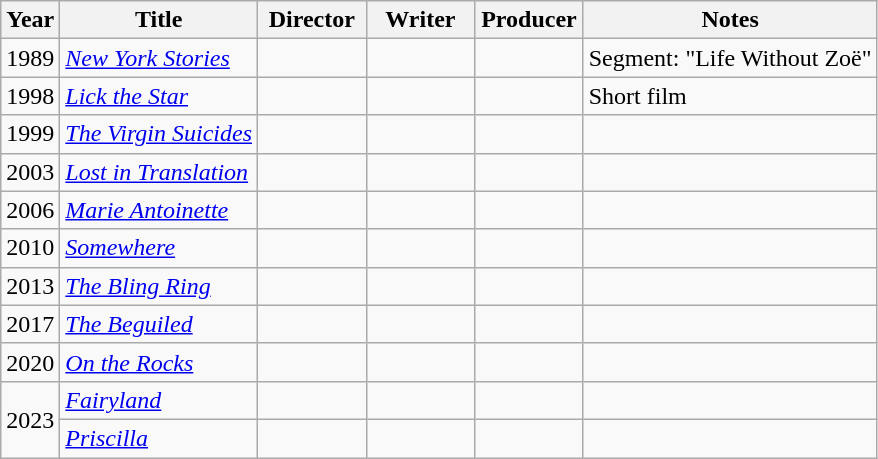<table class="wikitable sortable">
<tr>
<th>Year</th>
<th>Title</th>
<th width=65>Director</th>
<th width=65>Writer</th>
<th width=65>Producer</th>
<th>Notes</th>
</tr>
<tr>
<td>1989</td>
<td><em><a href='#'>New York Stories</a></em></td>
<td></td>
<td></td>
<td></td>
<td>Segment: "Life Without Zoë"</td>
</tr>
<tr>
<td>1998</td>
<td><em><a href='#'>Lick the Star</a></em></td>
<td></td>
<td></td>
<td></td>
<td>Short film</td>
</tr>
<tr>
<td>1999</td>
<td><em><a href='#'>The Virgin Suicides</a></em></td>
<td></td>
<td></td>
<td></td>
<td></td>
</tr>
<tr>
<td>2003</td>
<td><em><a href='#'>Lost in Translation</a></em></td>
<td></td>
<td></td>
<td></td>
<td></td>
</tr>
<tr>
<td>2006</td>
<td><em><a href='#'>Marie Antoinette</a></em></td>
<td></td>
<td></td>
<td></td>
<td></td>
</tr>
<tr>
<td>2010</td>
<td><em><a href='#'>Somewhere</a></em></td>
<td></td>
<td></td>
<td></td>
<td></td>
</tr>
<tr>
<td>2013</td>
<td><em><a href='#'>The Bling Ring</a></em></td>
<td></td>
<td></td>
<td></td>
<td></td>
</tr>
<tr>
<td>2017</td>
<td><em><a href='#'>The Beguiled</a></em></td>
<td></td>
<td></td>
<td></td>
<td></td>
</tr>
<tr>
<td>2020</td>
<td><em><a href='#'>On the Rocks</a></em></td>
<td></td>
<td></td>
<td></td>
<td></td>
</tr>
<tr>
<td rowspan="2">2023</td>
<td><em><a href='#'>Fairyland</a></em></td>
<td></td>
<td></td>
<td></td>
<td></td>
</tr>
<tr>
<td><em><a href='#'>Priscilla</a></em></td>
<td></td>
<td></td>
<td></td>
<td></td>
</tr>
</table>
